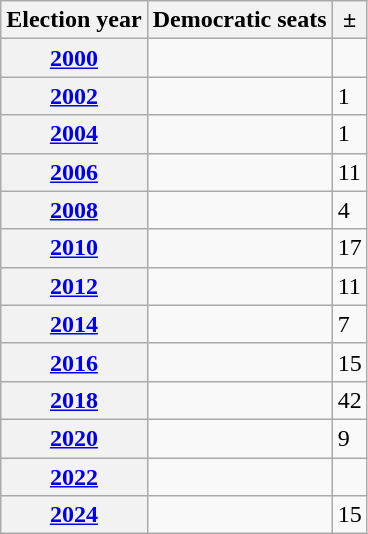<table class=wikitable>
<tr>
<th>Election year</th>
<th>Democratic seats</th>
<th>±</th>
</tr>
<tr>
<th><a href='#'>2000</a></th>
<td></td>
<td></td>
</tr>
<tr>
<th><a href='#'>2002</a></th>
<td></td>
<td>1</td>
</tr>
<tr>
<th><a href='#'>2004</a></th>
<td></td>
<td>1</td>
</tr>
<tr>
<th><a href='#'>2006</a></th>
<td></td>
<td>11</td>
</tr>
<tr>
<th><a href='#'>2008</a></th>
<td></td>
<td>4</td>
</tr>
<tr>
<th><a href='#'>2010</a></th>
<td></td>
<td>17</td>
</tr>
<tr>
<th><a href='#'>2012</a></th>
<td></td>
<td>11</td>
</tr>
<tr>
<th><a href='#'>2014</a></th>
<td></td>
<td>7</td>
</tr>
<tr>
<th><a href='#'>2016</a></th>
<td></td>
<td>15</td>
</tr>
<tr>
<th><a href='#'>2018</a></th>
<td></td>
<td>42</td>
</tr>
<tr>
<th><a href='#'>2020</a></th>
<td></td>
<td>9</td>
</tr>
<tr>
<th><a href='#'>2022</a></th>
<td></td>
<td></td>
</tr>
<tr>
<th><a href='#'>2024</a></th>
<td></td>
<td>15</td>
</tr>
</table>
